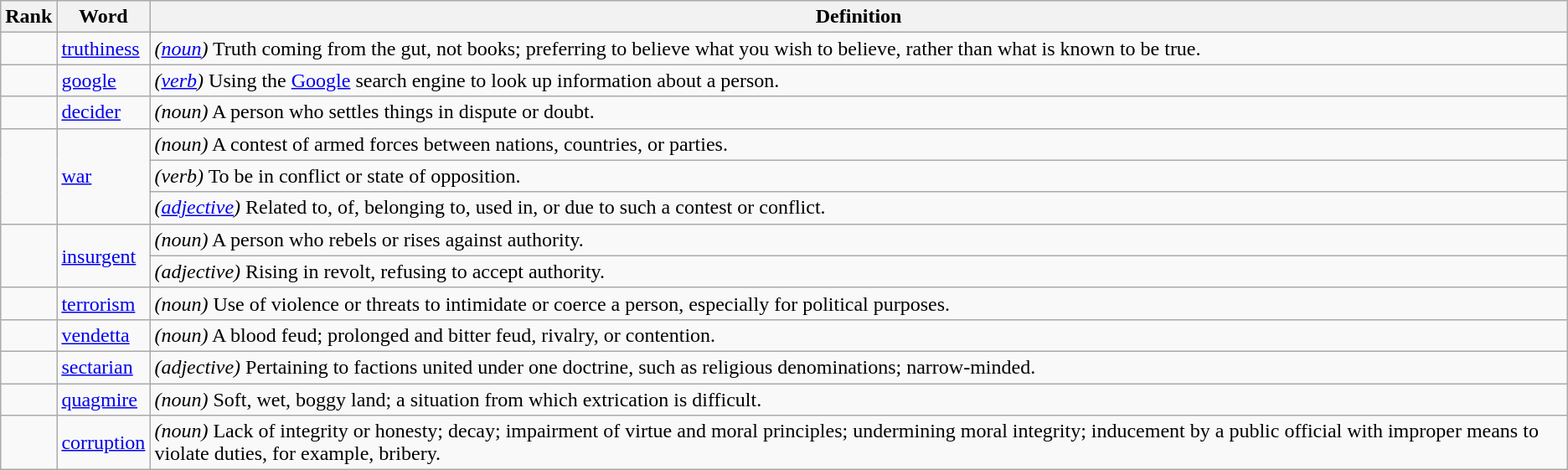<table class="wikitable">
<tr>
<th>Rank</th>
<th>Word</th>
<th>Definition</th>
</tr>
<tr>
<td></td>
<td><a href='#'>truthiness</a></td>
<td><em>(<a href='#'>noun</a>)</em> Truth coming from the gut, not books; preferring to believe what you wish to believe, rather than what is known to be true.</td>
</tr>
<tr>
<td></td>
<td><a href='#'>google</a></td>
<td><em>(<a href='#'>verb</a>)</em> Using the <a href='#'>Google</a> search engine to look up information about a person.</td>
</tr>
<tr>
<td></td>
<td><a href='#'>decider</a></td>
<td><em>(noun)</em> A person who settles things in dispute or doubt.</td>
</tr>
<tr>
<td rowspan=3></td>
<td rowspan=3><a href='#'>war</a></td>
<td><em>(noun)</em> A contest of armed forces between nations, countries, or parties.</td>
</tr>
<tr>
<td><em>(verb)</em> To be in conflict or state of opposition.</td>
</tr>
<tr>
<td><em>(<a href='#'>adjective</a>)</em> Related to, of, belonging to, used in, or due to such a contest or conflict.</td>
</tr>
<tr>
<td rowspan=2></td>
<td rowspan=2><a href='#'>insurgent</a></td>
<td><em>(noun)</em> A person who rebels or rises against authority.</td>
</tr>
<tr>
<td><em>(adjective)</em> Rising in revolt, refusing to accept authority.</td>
</tr>
<tr>
<td></td>
<td><a href='#'>terrorism</a></td>
<td><em>(noun)</em> Use of violence or threats to intimidate or coerce a person, especially for political purposes.</td>
</tr>
<tr>
<td></td>
<td><a href='#'>vendetta</a></td>
<td><em>(noun)</em> A blood feud; prolonged and bitter feud, rivalry, or contention.</td>
</tr>
<tr>
<td></td>
<td><a href='#'>sectarian</a></td>
<td><em>(adjective)</em> Pertaining to factions united under one doctrine, such as religious denominations; narrow-minded.</td>
</tr>
<tr>
<td></td>
<td><a href='#'>quagmire</a></td>
<td><em>(noun)</em> Soft, wet, boggy land; a situation from which extrication is difficult.</td>
</tr>
<tr>
<td></td>
<td><a href='#'>corruption</a></td>
<td><em>(noun)</em> Lack of integrity or honesty; decay; impairment of virtue and moral principles; undermining moral integrity; inducement by a public official with improper means to violate duties, for example, bribery.</td>
</tr>
</table>
